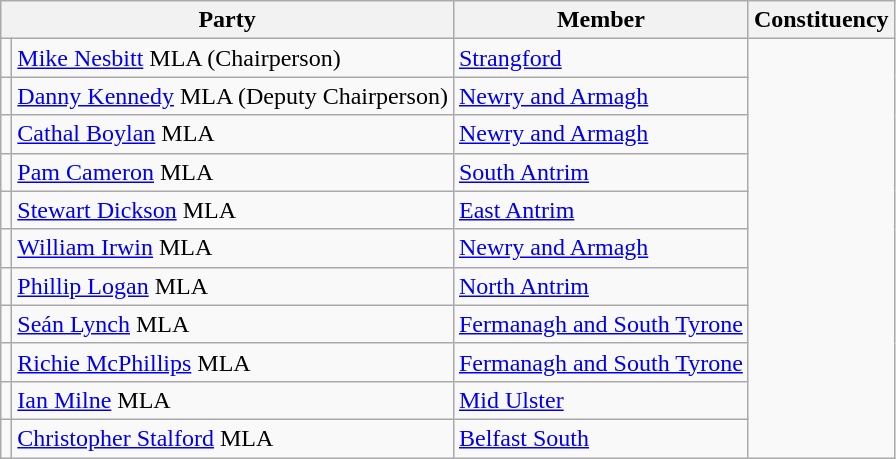<table class="wikitable" border="1">
<tr>
<th colspan="2" scope="col">Party</th>
<th scope="col">Member</th>
<th scope="col">Constituency</th>
</tr>
<tr>
<td></td>
<td><a href='#'>Mike Nesbitt</a> MLA (Chairperson)</td>
<td><a href='#'>Strangford</a></td>
</tr>
<tr>
<td></td>
<td><a href='#'>Danny Kennedy</a> MLA (Deputy Chairperson)</td>
<td><a href='#'>Newry and Armagh</a></td>
</tr>
<tr>
<td></td>
<td><a href='#'>Cathal Boylan</a> MLA</td>
<td><a href='#'>Newry and Armagh</a></td>
</tr>
<tr>
<td></td>
<td><a href='#'>Pam Cameron</a> MLA</td>
<td><a href='#'>South Antrim</a></td>
</tr>
<tr>
<td></td>
<td><a href='#'>Stewart Dickson</a> MLA</td>
<td><a href='#'>East Antrim</a></td>
</tr>
<tr>
<td></td>
<td><a href='#'>William Irwin</a> MLA</td>
<td><a href='#'>Newry and Armagh</a></td>
</tr>
<tr>
<td></td>
<td><a href='#'>Phillip Logan</a> MLA</td>
<td><a href='#'>North Antrim</a></td>
</tr>
<tr>
<td></td>
<td><a href='#'>Seán Lynch</a> MLA</td>
<td><a href='#'>Fermanagh and South Tyrone</a></td>
</tr>
<tr>
<td></td>
<td><a href='#'>Richie McPhillips</a> MLA</td>
<td><a href='#'>Fermanagh and South Tyrone</a></td>
</tr>
<tr>
<td></td>
<td><a href='#'>Ian Milne</a> MLA</td>
<td><a href='#'>Mid Ulster</a></td>
</tr>
<tr>
<td></td>
<td><a href='#'>Christopher Stalford</a> MLA</td>
<td><a href='#'>Belfast South</a></td>
</tr>
</table>
